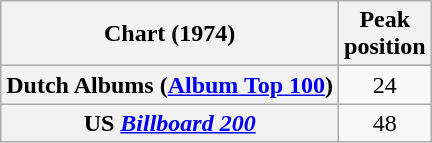<table class="wikitable sortable plainrowheaders" style="text-align:center">
<tr>
<th scope="col">Chart (1974)</th>
<th scope="col">Peak<br> position</th>
</tr>
<tr>
<th scope="row">Dutch Albums (<a href='#'>Album Top 100</a>)</th>
<td style="text-align:center;">24</td>
</tr>
<tr>
<th scope="row">US <em><a href='#'>Billboard 200</a></em></th>
<td style="text-align:center;">48</td>
</tr>
</table>
